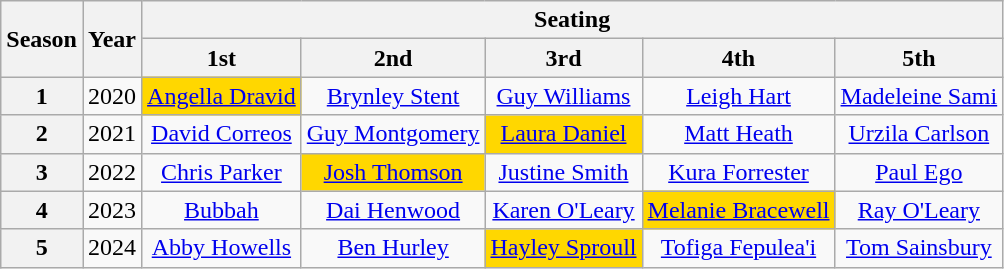<table class="wikitable" style="text-align:center;">
<tr>
<th rowspan=2>Season</th>
<th rowspan="2">Year</th>
<th colspan="5">Seating</th>
</tr>
<tr>
<th>1st</th>
<th>2nd</th>
<th>3rd</th>
<th>4th</th>
<th>5th</th>
</tr>
<tr>
<th>1</th>
<td>2020</td>
<td style="background:Gold;"><a href='#'>Angella Dravid</a> </td>
<td><a href='#'>Brynley Stent</a></td>
<td><a href='#'>Guy Williams</a></td>
<td><a href='#'>Leigh Hart</a></td>
<td><a href='#'>Madeleine Sami</a></td>
</tr>
<tr>
<th>2</th>
<td>2021</td>
<td><a href='#'>David Correos</a></td>
<td><a href='#'>Guy Montgomery</a></td>
<td style="background:Gold;"><a href='#'>Laura Daniel</a> </td>
<td><a href='#'>Matt Heath</a></td>
<td><a href='#'>Urzila Carlson</a></td>
</tr>
<tr>
<th>3</th>
<td>2022</td>
<td><a href='#'>Chris Parker</a></td>
<td style="background:Gold;"><a href='#'>Josh Thomson</a> </td>
<td><a href='#'>Justine Smith</a></td>
<td><a href='#'>Kura Forrester</a></td>
<td><a href='#'>Paul Ego</a></td>
</tr>
<tr>
<th>4</th>
<td>2023</td>
<td><a href='#'>Bubbah</a></td>
<td><a href='#'>Dai Henwood</a></td>
<td><a href='#'>Karen O'Leary</a></td>
<td style="background:Gold;"><a href='#'>Melanie Bracewell</a> </td>
<td><a href='#'>Ray O'Leary</a></td>
</tr>
<tr>
<th>5</th>
<td>2024</td>
<td><a href='#'>Abby Howells</a></td>
<td><a href='#'>Ben Hurley</a></td>
<td style="background:Gold;"><a href='#'>Hayley Sproull</a> </td>
<td><a href='#'>Tofiga Fepulea'i</a></td>
<td><a href='#'>Tom Sainsbury</a></td>
</tr>
</table>
